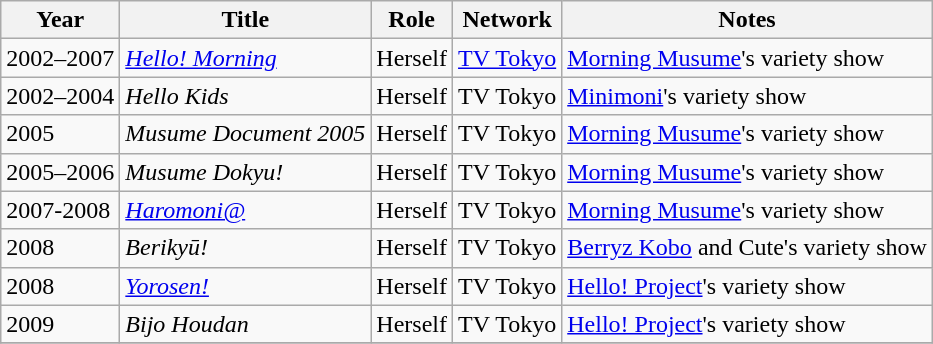<table class="wikitable sortable">
<tr>
<th>Year</th>
<th>Title</th>
<th>Role</th>
<th>Network</th>
<th class="unsortable">Notes</th>
</tr>
<tr>
<td>2002–2007</td>
<td><em><a href='#'>Hello! Morning</a></em></td>
<td>Herself</td>
<td><a href='#'>TV Tokyo</a></td>
<td><a href='#'>Morning Musume</a>'s variety show</td>
</tr>
<tr>
<td>2002–2004</td>
<td><em>Hello Kids</em></td>
<td>Herself</td>
<td>TV Tokyo</td>
<td><a href='#'>Minimoni</a>'s variety show</td>
</tr>
<tr>
<td>2005</td>
<td><em>Musume Document 2005</em></td>
<td>Herself</td>
<td>TV Tokyo</td>
<td><a href='#'>Morning Musume</a>'s variety show</td>
</tr>
<tr>
<td>2005–2006</td>
<td><em>Musume Dokyu!</em></td>
<td>Herself</td>
<td>TV Tokyo</td>
<td><a href='#'>Morning Musume</a>'s variety show</td>
</tr>
<tr>
<td>2007-2008</td>
<td><em><a href='#'>Haromoni@</a></em></td>
<td>Herself</td>
<td>TV Tokyo</td>
<td><a href='#'>Morning Musume</a>'s variety show</td>
</tr>
<tr>
<td>2008</td>
<td><em>Berikyū!</em></td>
<td>Herself</td>
<td>TV Tokyo</td>
<td><a href='#'>Berryz Kobo</a> and Cute's variety show</td>
</tr>
<tr>
<td>2008</td>
<td><em><a href='#'>Yorosen!</a></em></td>
<td>Herself</td>
<td>TV Tokyo</td>
<td><a href='#'>Hello! Project</a>'s variety show</td>
</tr>
<tr>
<td>2009</td>
<td><em>Bijo Houdan</em></td>
<td>Herself</td>
<td>TV Tokyo</td>
<td><a href='#'>Hello! Project</a>'s variety show</td>
</tr>
<tr>
</tr>
</table>
